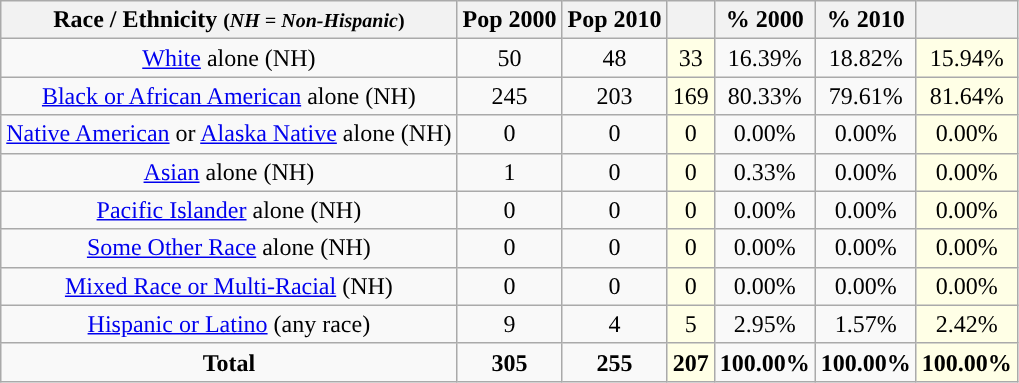<table class="wikitable" style="text-align:center;">
<tr>
<th>Race / Ethnicity <small>(<em>NH = Non-Hispanic</em>)</small></th>
<th>Pop 2000</th>
<th>Pop 2010</th>
<th></th>
<th>% 2000</th>
<th>% 2010</th>
<th></th>
</tr>
<tr>
<td><a href='#'>White</a> alone (NH)</td>
<td>50</td>
<td>48</td>
<td style='background: #ffffe6;'>33</td>
<td>16.39%</td>
<td>18.82%</td>
<td style='background: #ffffe6;'>15.94%</td>
</tr>
<tr>
<td><a href='#'>Black or African American</a> alone (NH)</td>
<td>245</td>
<td>203</td>
<td style='background: #ffffe6;'>169</td>
<td>80.33%</td>
<td>79.61%</td>
<td style='background: #ffffe6;'>81.64%</td>
</tr>
<tr>
<td><a href='#'>Native American</a> or <a href='#'>Alaska Native</a> alone (NH)</td>
<td>0</td>
<td>0</td>
<td style='background: #ffffe6;'>0</td>
<td>0.00%</td>
<td>0.00%</td>
<td style='background: #ffffe6;'>0.00%</td>
</tr>
<tr>
<td><a href='#'>Asian</a> alone (NH)</td>
<td>1</td>
<td>0</td>
<td style='background: #ffffe6;'>0</td>
<td>0.33%</td>
<td>0.00%</td>
<td style='background: #ffffe6;'>0.00%</td>
</tr>
<tr>
<td><a href='#'>Pacific Islander</a> alone (NH)</td>
<td>0</td>
<td>0</td>
<td style='background: #ffffe6;'>0</td>
<td>0.00%</td>
<td>0.00%</td>
<td style='background: #ffffe6;'>0.00%</td>
</tr>
<tr>
<td><a href='#'>Some Other Race</a> alone (NH)</td>
<td>0</td>
<td>0</td>
<td style='background: #ffffe6;'>0</td>
<td>0.00%</td>
<td>0.00%</td>
<td style='background: #ffffe6;'>0.00%</td>
</tr>
<tr>
<td><a href='#'>Mixed Race or Multi-Racial</a> (NH)</td>
<td>0</td>
<td>0</td>
<td style='background: #ffffe6;'>0</td>
<td>0.00%</td>
<td>0.00%</td>
<td style='background: #ffffe6;'>0.00%</td>
</tr>
<tr>
<td><a href='#'>Hispanic or Latino</a> (any race)</td>
<td>9</td>
<td>4</td>
<td style='background: #ffffe6;'>5</td>
<td>2.95%</td>
<td>1.57%</td>
<td style='background: #ffffe6;'>2.42%</td>
</tr>
<tr>
<td><strong>Total</strong></td>
<td><strong>305</strong></td>
<td><strong>255</strong></td>
<td style='background: #ffffe6;'><strong>207</strong></td>
<td><strong>100.00%</strong></td>
<td><strong>100.00%</strong></td>
<td style='background: #ffffe6;'><strong>100.00%</strong></td>
</tr>
</table>
